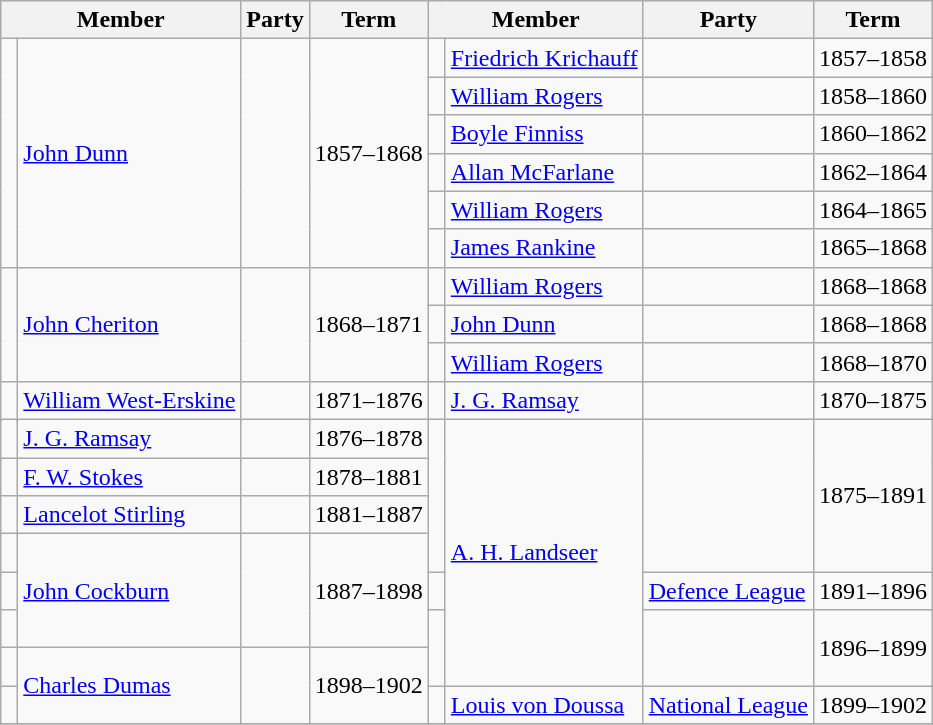<table class="wikitable">
<tr>
<th colspan=2>Member</th>
<th>Party</th>
<th>Term</th>
<th colspan=2>Member</th>
<th>Party</th>
<th>Term</th>
</tr>
<tr>
<td rowspan=6 > </td>
<td rowspan=6><a href='#'>John Dunn</a></td>
<td rowspan=6></td>
<td rowspan=6>1857–1868</td>
<td> </td>
<td><a href='#'>Friedrich Krichauff</a></td>
<td></td>
<td>1857–1858</td>
</tr>
<tr>
<td> </td>
<td><a href='#'>William Rogers</a></td>
<td></td>
<td>1858–1860</td>
</tr>
<tr>
<td> </td>
<td><a href='#'>Boyle Finniss</a></td>
<td></td>
<td>1860–1862</td>
</tr>
<tr>
<td> </td>
<td><a href='#'>Allan McFarlane</a></td>
<td></td>
<td>1862–1864</td>
</tr>
<tr>
<td> </td>
<td><a href='#'>William Rogers</a></td>
<td></td>
<td>1864–1865</td>
</tr>
<tr>
<td> </td>
<td><a href='#'>James Rankine</a></td>
<td></td>
<td>1865–1868</td>
</tr>
<tr>
<td rowspan=4 > </td>
<td rowspan=4><a href='#'>John Cheriton</a></td>
<td rowspan=4></td>
<td rowspan=4>1868–1871</td>
<td> </td>
<td><a href='#'>William Rogers</a></td>
<td></td>
<td>1868–1868</td>
</tr>
<tr>
<td> </td>
<td><a href='#'>John Dunn</a></td>
<td></td>
<td>1868–1868</td>
</tr>
<tr>
<td> </td>
<td><a href='#'>William Rogers</a></td>
<td></td>
<td>1868–1870</td>
</tr>
<tr>
<td rowspan=2 > </td>
<td rowspan=2><a href='#'>J. G. Ramsay</a></td>
<td rowspan=2></td>
<td rowspan=2>1870–1875</td>
</tr>
<tr>
<td rowspan=2 > </td>
<td rowspan=2><a href='#'>William West-Erskine</a></td>
<td rowspan=2></td>
<td rowspan=2>1871–1876</td>
</tr>
<tr>
<td rowspan=5 > </td>
<td rowspan=8><a href='#'>A. H. Landseer</a></td>
<td rowspan=5></td>
<td rowspan=5>1875–1891</td>
</tr>
<tr>
<td> </td>
<td><a href='#'>J. G. Ramsay</a></td>
<td></td>
<td>1876–1878</td>
</tr>
<tr>
<td> </td>
<td><a href='#'>F. W. Stokes</a></td>
<td></td>
<td>1878–1881</td>
</tr>
<tr>
<td> </td>
<td><a href='#'>Lancelot Stirling</a></td>
<td></td>
<td>1881–1887</td>
</tr>
<tr>
<td> </td>
<td rowspan=3><a href='#'>John Cockburn</a></td>
<td rowspan=3></td>
<td rowspan=3>1887–1898</td>
</tr>
<tr>
<td> </td>
<td> </td>
<td><a href='#'>Defence League</a></td>
<td>1891–1896</td>
</tr>
<tr>
<td> </td>
<td rowspan=2 > </td>
<td rowspan=2></td>
<td rowspan=2>1896–1899</td>
</tr>
<tr>
<td> </td>
<td rowspan=2><a href='#'>Charles Dumas</a></td>
<td rowspan=2></td>
<td rowspan=2>1898–1902</td>
</tr>
<tr>
<td> </td>
<td> </td>
<td><a href='#'>Louis von Doussa</a></td>
<td><a href='#'>National League</a></td>
<td>1899–1902</td>
</tr>
<tr>
</tr>
</table>
